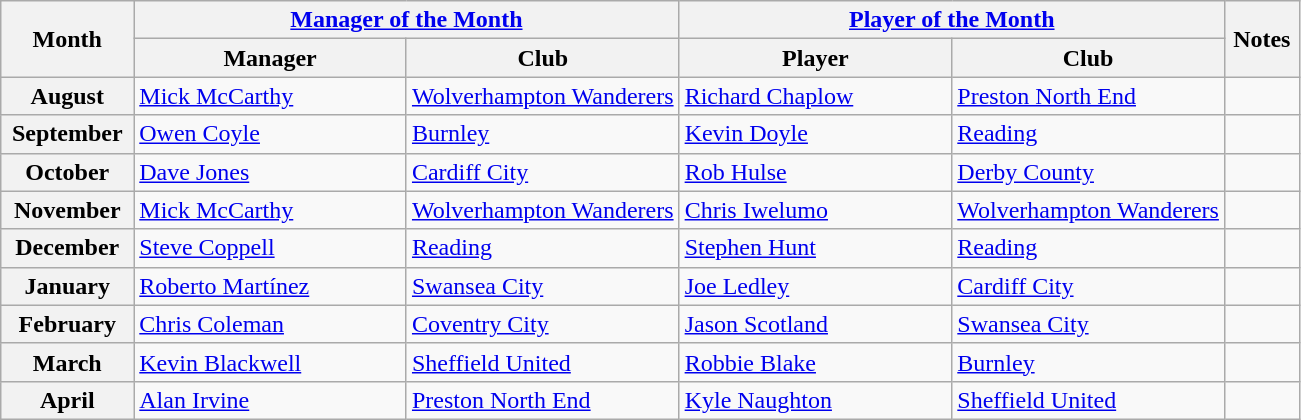<table class="wikitable">
<tr>
<th rowspan="2">Month</th>
<th colspan="2"><a href='#'>Manager of the Month</a></th>
<th colspan="2"><a href='#'>Player of the Month</a></th>
<th rowspan="2">Notes</th>
</tr>
<tr>
<th width=21%>Manager</th>
<th width=21%>Club</th>
<th width=21%>Player</th>
<th width=21%>Club</th>
</tr>
<tr>
<th>August</th>
<td><a href='#'>Mick McCarthy</a></td>
<td><a href='#'>Wolverhampton Wanderers</a></td>
<td><a href='#'>Richard Chaplow</a></td>
<td><a href='#'>Preston North End</a></td>
<td align="center"></td>
</tr>
<tr>
<th>September</th>
<td><a href='#'>Owen Coyle</a></td>
<td><a href='#'>Burnley</a></td>
<td><a href='#'>Kevin Doyle</a></td>
<td><a href='#'>Reading</a></td>
<td align="center"></td>
</tr>
<tr>
<th>October</th>
<td><a href='#'>Dave Jones</a></td>
<td><a href='#'>Cardiff City</a></td>
<td><a href='#'>Rob Hulse</a></td>
<td><a href='#'>Derby County</a></td>
<td align="center"></td>
</tr>
<tr>
<th>November</th>
<td><a href='#'>Mick McCarthy</a></td>
<td><a href='#'>Wolverhampton Wanderers</a></td>
<td><a href='#'>Chris Iwelumo</a></td>
<td><a href='#'>Wolverhampton Wanderers</a></td>
<td align="center"></td>
</tr>
<tr>
<th>December</th>
<td><a href='#'>Steve Coppell</a></td>
<td><a href='#'>Reading</a></td>
<td><a href='#'>Stephen Hunt</a></td>
<td><a href='#'>Reading</a></td>
<td align="center"></td>
</tr>
<tr>
<th>January</th>
<td><a href='#'>Roberto Martínez</a></td>
<td><a href='#'>Swansea City</a></td>
<td><a href='#'>Joe Ledley</a></td>
<td><a href='#'>Cardiff City</a></td>
<td align="center"></td>
</tr>
<tr>
<th>February</th>
<td><a href='#'>Chris Coleman</a></td>
<td><a href='#'>Coventry City</a></td>
<td><a href='#'>Jason Scotland</a></td>
<td><a href='#'>Swansea City</a></td>
<td align="center"></td>
</tr>
<tr>
<th>March</th>
<td><a href='#'>Kevin Blackwell</a></td>
<td><a href='#'>Sheffield United</a></td>
<td><a href='#'>Robbie Blake</a></td>
<td><a href='#'>Burnley</a></td>
<td align="center"></td>
</tr>
<tr>
<th>April</th>
<td><a href='#'>Alan Irvine</a></td>
<td><a href='#'>Preston North End</a></td>
<td><a href='#'>Kyle Naughton</a></td>
<td><a href='#'>Sheffield United</a></td>
<td></td>
</tr>
</table>
